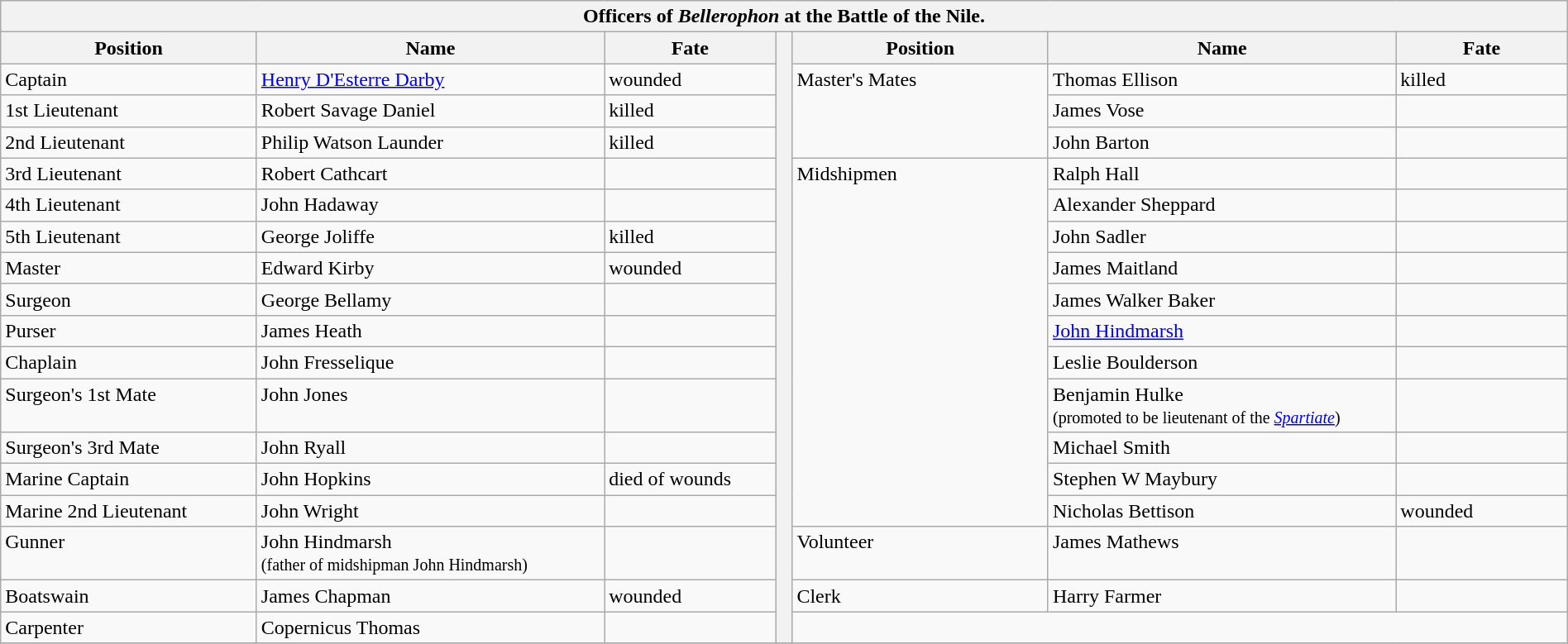<table class="wikitable collapsible collapsed" style="width:100%">
<tr valign=top>
<th colspan=7>Officers of <em>Bellerophon</em> at the Battle of the Nile.</th>
</tr>
<tr valign=top>
<th width=138>Position</th>
<th width=190>Name</th>
<th width=90>Fate</th>
<th rowspan="18" width="2"></th>
<th width=138>Position</th>
<th width=190>Name</th>
<th width=90>Fate</th>
</tr>
<tr valign=top>
<td>Captain</td>
<td><a href='#'>Henry D'Esterre Darby</a></td>
<td>wounded</td>
<td rowspan="3">Master's Mates</td>
<td>Thomas Ellison</td>
<td>killed</td>
</tr>
<tr valign=top>
<td>1st Lieutenant</td>
<td>Robert Savage Daniel</td>
<td>killed</td>
<td>James Vose</td>
<td></td>
</tr>
<tr valign=top>
<td>2nd Lieutenant</td>
<td>Philip Watson Launder</td>
<td>killed</td>
<td>John Barton</td>
<td></td>
</tr>
<tr valign=top>
<td>3rd Lieutenant</td>
<td>Robert Cathcart</td>
<td></td>
<td rowspan="11">Midshipmen</td>
<td>Ralph Hall</td>
<td></td>
</tr>
<tr valign=top>
<td>4th Lieutenant</td>
<td>John Hadaway</td>
<td></td>
<td>Alexander Sheppard</td>
<td></td>
</tr>
<tr valign=top>
<td>5th Lieutenant</td>
<td>George Joliffe</td>
<td>killed</td>
<td>John Sadler</td>
<td></td>
</tr>
<tr valign=top>
<td>Master</td>
<td>Edward Kirby</td>
<td>wounded</td>
<td>James Maitland</td>
<td></td>
</tr>
<tr valign=top>
<td>Surgeon</td>
<td>George Bellamy</td>
<td></td>
<td>James Walker Baker</td>
<td></td>
</tr>
<tr valign=top>
<td>Purser</td>
<td>James Heath</td>
<td></td>
<td><a href='#'>John Hindmarsh</a></td>
<td></td>
</tr>
<tr valign=top>
<td>Chaplain</td>
<td>John Fresselique</td>
<td></td>
<td>Leslie Boulderson</td>
<td></td>
</tr>
<tr valign=top>
<td>Surgeon's 1st Mate</td>
<td>John Jones</td>
<td></td>
<td>Benjamin Hulke<br><small>(promoted to be lieutenant of the <a href='#'><em> Spartiate</em></a>)</small></td>
<td></td>
</tr>
<tr valign=top>
<td>Surgeon's 3rd Mate</td>
<td>John Ryall</td>
<td></td>
<td>Michael Smith</td>
<td></td>
</tr>
<tr valign=top>
<td>Marine Captain</td>
<td>John Hopkins</td>
<td>died of wounds</td>
<td>Stephen W Maybury</td>
<td></td>
</tr>
<tr valign=top>
<td>Marine 2nd Lieutenant</td>
<td>John Wright</td>
<td></td>
<td>Nicholas Bettison</td>
<td>wounded</td>
</tr>
<tr valign=top>
<td>Gunner</td>
<td>John Hindmarsh<br><small>(father of midshipman John Hindmarsh)</small></td>
<td></td>
<td>Volunteer</td>
<td>James Mathews</td>
<td></td>
</tr>
<tr valign=top>
<td>Boatswain</td>
<td>James Chapman</td>
<td>wounded</td>
<td>Clerk</td>
<td>Harry Farmer</td>
<td></td>
</tr>
<tr valign=top>
<td>Carpenter</td>
<td>Copernicus Thomas</td>
<td></td>
<td colspan=3></td>
</tr>
<tr>
</tr>
</table>
